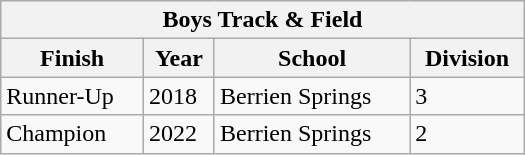<table class="wikitable" width="350">
<tr>
<th colspan=4>Boys Track & Field</th>
</tr>
<tr>
<th>Finish</th>
<th>Year</th>
<th>School</th>
<th>Division</th>
</tr>
<tr>
<td>Runner-Up</td>
<td>2018</td>
<td>Berrien Springs</td>
<td>3</td>
</tr>
<tr>
<td>Champion</td>
<td>2022</td>
<td>Berrien Springs</td>
<td>2</td>
</tr>
</table>
